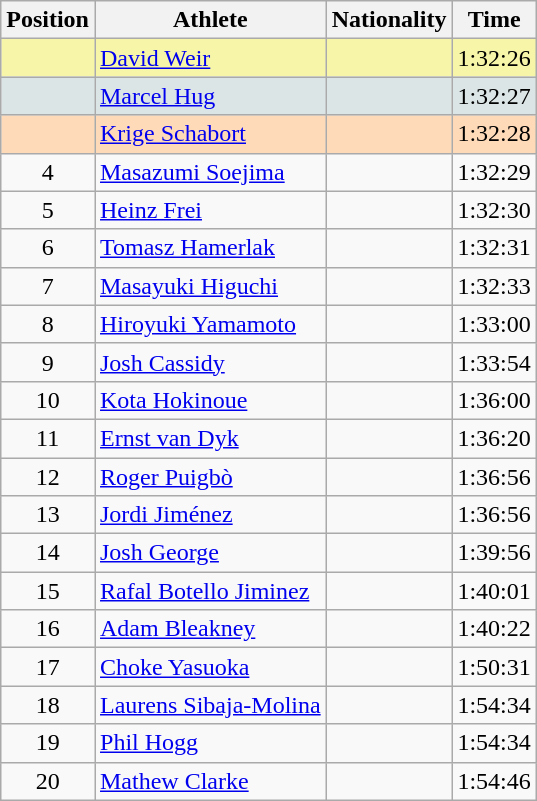<table class="wikitable sortable">
<tr>
<th>Position</th>
<th>Athlete</th>
<th>Nationality</th>
<th>Time</th>
</tr>
<tr bgcolor=#F7F6A8>
<td align=center></td>
<td><a href='#'>David Weir</a></td>
<td></td>
<td>1:32:26</td>
</tr>
<tr bgcolor=#DCE5E5>
<td align=center></td>
<td><a href='#'>Marcel Hug</a></td>
<td></td>
<td>1:32:27</td>
</tr>
<tr bgcolor=#FFDAB9>
<td align=center></td>
<td><a href='#'>Krige Schabort</a></td>
<td></td>
<td>1:32:28</td>
</tr>
<tr>
<td align=center>4</td>
<td><a href='#'>Masazumi Soejima</a></td>
<td></td>
<td>1:32:29</td>
</tr>
<tr>
<td align=center>5</td>
<td><a href='#'>Heinz Frei</a></td>
<td></td>
<td>1:32:30</td>
</tr>
<tr>
<td align=center>6</td>
<td><a href='#'>Tomasz Hamerlak</a></td>
<td></td>
<td>1:32:31</td>
</tr>
<tr>
<td align=center>7</td>
<td><a href='#'>Masayuki Higuchi</a></td>
<td></td>
<td>1:32:33</td>
</tr>
<tr>
<td align=center>8</td>
<td><a href='#'>Hiroyuki Yamamoto</a></td>
<td></td>
<td>1:33:00</td>
</tr>
<tr>
<td align=center>9</td>
<td><a href='#'>Josh Cassidy</a></td>
<td></td>
<td>1:33:54</td>
</tr>
<tr>
<td align=center>10</td>
<td><a href='#'>Kota Hokinoue</a></td>
<td></td>
<td>1:36:00</td>
</tr>
<tr>
<td align=center>11</td>
<td><a href='#'>Ernst van Dyk</a></td>
<td></td>
<td>1:36:20</td>
</tr>
<tr>
<td align=center>12</td>
<td><a href='#'>Roger Puigbò</a></td>
<td></td>
<td>1:36:56</td>
</tr>
<tr>
<td align=center>13</td>
<td><a href='#'>Jordi Jiménez</a></td>
<td></td>
<td>1:36:56</td>
</tr>
<tr>
<td align=center>14</td>
<td><a href='#'>Josh George</a></td>
<td></td>
<td>1:39:56</td>
</tr>
<tr>
<td align=center>15</td>
<td><a href='#'>Rafal Botello Jiminez</a></td>
<td></td>
<td>1:40:01</td>
</tr>
<tr>
<td align=center>16</td>
<td><a href='#'>Adam Bleakney</a></td>
<td></td>
<td>1:40:22</td>
</tr>
<tr>
<td align=center>17</td>
<td><a href='#'>Choke Yasuoka</a></td>
<td></td>
<td>1:50:31</td>
</tr>
<tr>
<td align=center>18</td>
<td><a href='#'>Laurens Sibaja-Molina</a></td>
<td></td>
<td>1:54:34</td>
</tr>
<tr>
<td align=center>19</td>
<td><a href='#'>Phil Hogg</a></td>
<td></td>
<td>1:54:34</td>
</tr>
<tr>
<td align=center>20</td>
<td><a href='#'>Mathew Clarke</a></td>
<td></td>
<td>1:54:46</td>
</tr>
</table>
